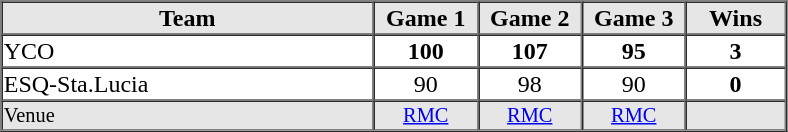<table border=1 cellspacing=0 width=525 align=center>
<tr style="text-align:center; background-color:#e6e6e6;">
<th align=center width=30%>Team</th>
<th width=8%>Game 1</th>
<th width=8%>Game 2</th>
<th width=8%>Game 3</th>
<th width=8%>Wins</th>
</tr>
<tr style="text-align:center;">
<td align=left>YCO</td>
<td><strong>100</strong></td>
<td><strong>107</strong></td>
<td><strong>95</strong></td>
<td><strong>3</strong></td>
</tr>
<tr style="text-align:center;">
<td align=left>ESQ-Sta.Lucia</td>
<td>90</td>
<td>98</td>
<td>90</td>
<td><strong>0</strong></td>
</tr>
<tr style="text-align:center; font-size: 85%; background-color:#e6e6e6;">
<td align=left>Venue</td>
<td><a href='#'>RMC</a></td>
<td><a href='#'>RMC</a></td>
<td><a href='#'>RMC</a></td>
<td></td>
</tr>
</table>
